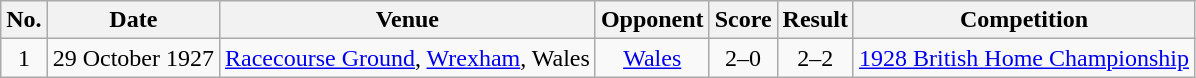<table class="wikitable sortable" style="text-align:center">
<tr>
<th>No.</th>
<th>Date</th>
<th>Venue</th>
<th>Opponent</th>
<th>Score</th>
<th>Result</th>
<th>Competition</th>
</tr>
<tr>
<td>1</td>
<td>29 October 1927</td>
<td><a href='#'>Racecourse Ground</a>, <a href='#'>Wrexham</a>, Wales</td>
<td><a href='#'>Wales</a></td>
<td>2–0</td>
<td>2–2</td>
<td><a href='#'>1928 British Home Championship</a></td>
</tr>
</table>
